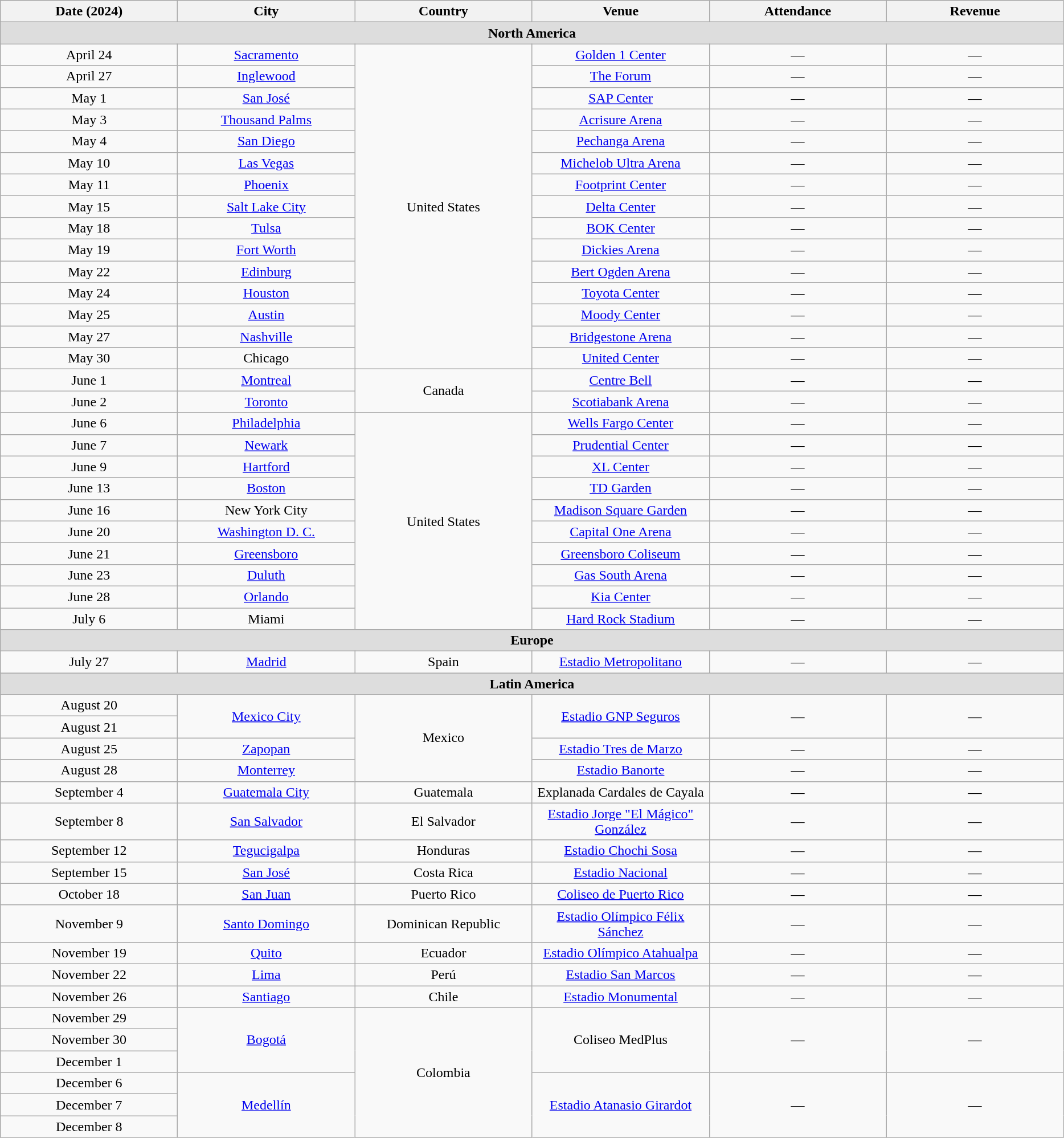<table class="wikitable" style="text-align:center;">
<tr>
<th width="200">Date (2024)</th>
<th width="200">City</th>
<th width="200">Country</th>
<th width="200">Venue</th>
<th width="200">Attendance</th>
<th width="200">Revenue</th>
</tr>
<tr style="background:#ddd;">
<td colspan="6" align="center"><strong>North America</strong></td>
</tr>
<tr>
<td>April 24</td>
<td rowspan="1"><a href='#'>Sacramento</a></td>
<td rowspan="15">United States</td>
<td rowspan="1"><a href='#'>Golden 1 Center</a></td>
<td rowspan="1">—</td>
<td rowspan="1">—</td>
</tr>
<tr>
<td>April 27</td>
<td><a href='#'>Inglewood</a></td>
<td><a href='#'>The Forum</a></td>
<td rowspan="1">—</td>
<td rowspan="1">—</td>
</tr>
<tr>
<td>May 1</td>
<td><a href='#'>San José</a></td>
<td><a href='#'>SAP Center</a></td>
<td rowspan="1">—</td>
<td rowspan="1">—</td>
</tr>
<tr>
<td>May 3</td>
<td><a href='#'>Thousand Palms</a></td>
<td><a href='#'>Acrisure Arena</a></td>
<td rowspan="1">—</td>
<td rowspan="1">—</td>
</tr>
<tr>
<td>May 4</td>
<td><a href='#'>San Diego</a></td>
<td><a href='#'>Pechanga Arena</a></td>
<td rowspan="1">—</td>
<td rowspan="1">—</td>
</tr>
<tr>
<td>May 10</td>
<td><a href='#'>Las Vegas</a></td>
<td><a href='#'>Michelob Ultra Arena</a></td>
<td rowspan="1">—</td>
<td rowspan="1">—</td>
</tr>
<tr>
<td>May 11</td>
<td><a href='#'>Phoenix</a></td>
<td><a href='#'>Footprint Center</a></td>
<td rowspan="1">—</td>
<td rowspan="1">—</td>
</tr>
<tr>
<td>May 15</td>
<td><a href='#'>Salt Lake City</a></td>
<td><a href='#'>Delta Center</a></td>
<td rowspan="1">—</td>
<td rowspan="1">—</td>
</tr>
<tr>
<td>May 18</td>
<td><a href='#'>Tulsa</a></td>
<td><a href='#'>BOK Center</a></td>
<td rowspan="1">—</td>
<td rowspan="1">—</td>
</tr>
<tr>
<td>May 19</td>
<td><a href='#'>Fort Worth</a></td>
<td><a href='#'>Dickies Arena</a></td>
<td rowspan="1">—</td>
<td rowspan="1">—</td>
</tr>
<tr>
<td>May 22</td>
<td><a href='#'>Edinburg</a></td>
<td><a href='#'>Bert Ogden Arena</a></td>
<td rowspan="1">—</td>
<td rowspan="1">—</td>
</tr>
<tr>
<td>May 24</td>
<td><a href='#'>Houston</a></td>
<td><a href='#'>Toyota Center</a></td>
<td rowspan="1">—</td>
<td rowspan="1">—</td>
</tr>
<tr>
<td>May 25</td>
<td><a href='#'>Austin</a></td>
<td><a href='#'>Moody Center</a></td>
<td rowspan="1">—</td>
<td rowspan="1">—</td>
</tr>
<tr>
<td>May 27</td>
<td><a href='#'>Nashville</a></td>
<td><a href='#'>Bridgestone Arena</a></td>
<td rowspan="1">—</td>
<td rowspan="1">—</td>
</tr>
<tr>
<td>May 30</td>
<td>Chicago</td>
<td><a href='#'>United Center</a></td>
<td rowspan="1">—</td>
<td rowspan="1">—</td>
</tr>
<tr>
<td>June 1</td>
<td><a href='#'>Montreal</a></td>
<td rowspan="2">Canada</td>
<td><a href='#'>Centre Bell</a></td>
<td rowspan="1">—</td>
<td rowspan="1">—</td>
</tr>
<tr>
<td>June 2</td>
<td><a href='#'>Toronto</a></td>
<td><a href='#'>Scotiabank Arena</a></td>
<td rowspan="1">—</td>
<td rowspan="1">—</td>
</tr>
<tr>
<td>June 6</td>
<td><a href='#'>Philadelphia</a></td>
<td rowspan="10">United States</td>
<td><a href='#'>Wells Fargo Center</a></td>
<td rowspan="1">—</td>
<td rowspan="1">—</td>
</tr>
<tr>
<td>June 7</td>
<td><a href='#'>Newark</a></td>
<td><a href='#'>Prudential Center</a></td>
<td rowspan="1">—</td>
<td rowspan="1">—</td>
</tr>
<tr>
<td>June 9</td>
<td><a href='#'>Hartford</a></td>
<td><a href='#'>XL Center</a></td>
<td rowspan="1">—</td>
<td rowspan="1">—</td>
</tr>
<tr>
<td>June 13</td>
<td><a href='#'>Boston</a></td>
<td><a href='#'>TD Garden</a></td>
<td rowspan="1">—</td>
<td rowspan="1">—</td>
</tr>
<tr>
<td>June 16</td>
<td>New York City</td>
<td><a href='#'>Madison Square Garden</a></td>
<td rowspan="1">—</td>
<td rowspan="1">—</td>
</tr>
<tr>
<td>June 20</td>
<td><a href='#'>Washington D. C.</a></td>
<td><a href='#'>Capital One Arena</a></td>
<td rowspan="1">—</td>
<td rowspan="1">—</td>
</tr>
<tr>
<td>June 21</td>
<td><a href='#'>Greensboro</a></td>
<td><a href='#'>Greensboro Coliseum</a></td>
<td rowspan="1">—</td>
<td rowspan="1">—</td>
</tr>
<tr>
<td>June 23</td>
<td><a href='#'>Duluth</a></td>
<td><a href='#'>Gas South Arena</a></td>
<td rowspan="1">—</td>
<td rowspan="1">—</td>
</tr>
<tr>
<td>June 28</td>
<td><a href='#'>Orlando</a></td>
<td><a href='#'>Kia Center</a></td>
<td rowspan="1">—</td>
<td rowspan="1">—</td>
</tr>
<tr>
<td>July 6</td>
<td>Miami</td>
<td><a href='#'>Hard Rock Stadium</a></td>
<td rowspan="1">—</td>
<td rowspan="1">—</td>
</tr>
<tr>
</tr>
<tr style="background:#ddd;">
<td colspan="6"><strong>Europe</strong></td>
</tr>
<tr>
<td>July 27</td>
<td><a href='#'>Madrid</a></td>
<td>Spain</td>
<td><a href='#'>Estadio Metropolitano</a></td>
<td rowspan="1">—</td>
<td rowspan="1">—</td>
</tr>
<tr style="background:#ddd;">
<td colspan="6" align="center"><strong>Latin America</strong></td>
</tr>
<tr>
<td>August 20</td>
<td rowspan="2"><a href='#'>Mexico City</a></td>
<td rowspan="4">Mexico</td>
<td rowspan="2"><a href='#'>Estadio GNP Seguros</a></td>
<td rowspan="2">—</td>
<td rowspan="2">—</td>
</tr>
<tr>
<td>August 21</td>
</tr>
<tr>
<td>August 25</td>
<td><a href='#'>Zapopan</a></td>
<td><a href='#'>Estadio Tres de Marzo</a></td>
<td rowspan="1">—</td>
<td rowspan="1">—</td>
</tr>
<tr>
<td>August 28</td>
<td><a href='#'>Monterrey</a></td>
<td><a href='#'>Estadio Banorte</a></td>
<td rowspan="1">—</td>
<td rowspan="1">—</td>
</tr>
<tr>
<td>September 4</td>
<td><a href='#'>Guatemala City</a></td>
<td>Guatemala</td>
<td>Explanada Cardales de Cayala</td>
<td rowspan="1">—</td>
<td rowspan="1">—</td>
</tr>
<tr>
<td>September 8</td>
<td><a href='#'>San Salvador</a></td>
<td>El Salvador</td>
<td><a href='#'>Estadio Jorge "El Mágico" González</a></td>
<td rowspan="1">—</td>
<td rowspan="1">—</td>
</tr>
<tr>
<td>September 12</td>
<td><a href='#'>Tegucigalpa</a></td>
<td>Honduras</td>
<td><a href='#'>Estadio Chochi Sosa</a></td>
<td rowspan="1">—</td>
<td rowspan="1">—</td>
</tr>
<tr>
<td>September 15</td>
<td><a href='#'>San José</a></td>
<td>Costa Rica</td>
<td><a href='#'>Estadio Nacional</a></td>
<td rowspan="1">—</td>
<td rowspan="1">—</td>
</tr>
<tr>
<td>October 18</td>
<td><a href='#'>San Juan</a></td>
<td>Puerto Rico</td>
<td><a href='#'>Coliseo de Puerto Rico</a></td>
<td rowspan="1">—</td>
<td rowspan="1">—</td>
</tr>
<tr>
<td>November 9</td>
<td><a href='#'>Santo Domingo</a></td>
<td>Dominican Republic</td>
<td><a href='#'>Estadio Olímpico Félix Sánchez</a></td>
<td rowspan="1">—</td>
<td rowspan="1">—</td>
</tr>
<tr>
<td>November 19</td>
<td><a href='#'>Quito</a></td>
<td>Ecuador</td>
<td><a href='#'>Estadio Olímpico Atahualpa</a></td>
<td rowspan="1">—</td>
<td rowspan="1">—</td>
</tr>
<tr>
<td>November 22</td>
<td><a href='#'>Lima</a></td>
<td>Perú</td>
<td><a href='#'>Estadio San Marcos</a></td>
<td rowspan="1">—</td>
<td rowspan="1">—</td>
</tr>
<tr>
<td>November 26</td>
<td><a href='#'>Santiago</a></td>
<td>Chile</td>
<td><a href='#'>Estadio Monumental</a></td>
<td rowspan="1">—</td>
<td rowspan="1">—</td>
</tr>
<tr>
<td>November 29</td>
<td rowspan="3"><a href='#'>Bogotá</a></td>
<td rowspan="6">Colombia</td>
<td rowspan="3">Coliseo MedPlus</td>
<td rowspan="3">—</td>
<td rowspan="3">—</td>
</tr>
<tr>
<td>November 30</td>
</tr>
<tr>
<td>December 1</td>
</tr>
<tr>
<td>December 6</td>
<td rowspan="3"><a href='#'>Medellín</a></td>
<td rowspan="3"><a href='#'>Estadio Atanasio Girardot</a></td>
<td rowspan="3">—</td>
<td rowspan="3">—</td>
</tr>
<tr>
<td>December 7</td>
</tr>
<tr>
<td>December 8</td>
</tr>
</table>
